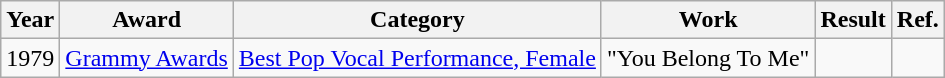<table class="wikitable">
<tr>
<th>Year</th>
<th>Award</th>
<th>Category</th>
<th>Work</th>
<th>Result</th>
<th>Ref.</th>
</tr>
<tr>
<td>1979</td>
<td><a href='#'>Grammy Awards</a></td>
<td><a href='#'>Best Pop Vocal Performance, Female</a></td>
<td>"You Belong To Me"</td>
<td></td>
<td align="center"></td>
</tr>
</table>
